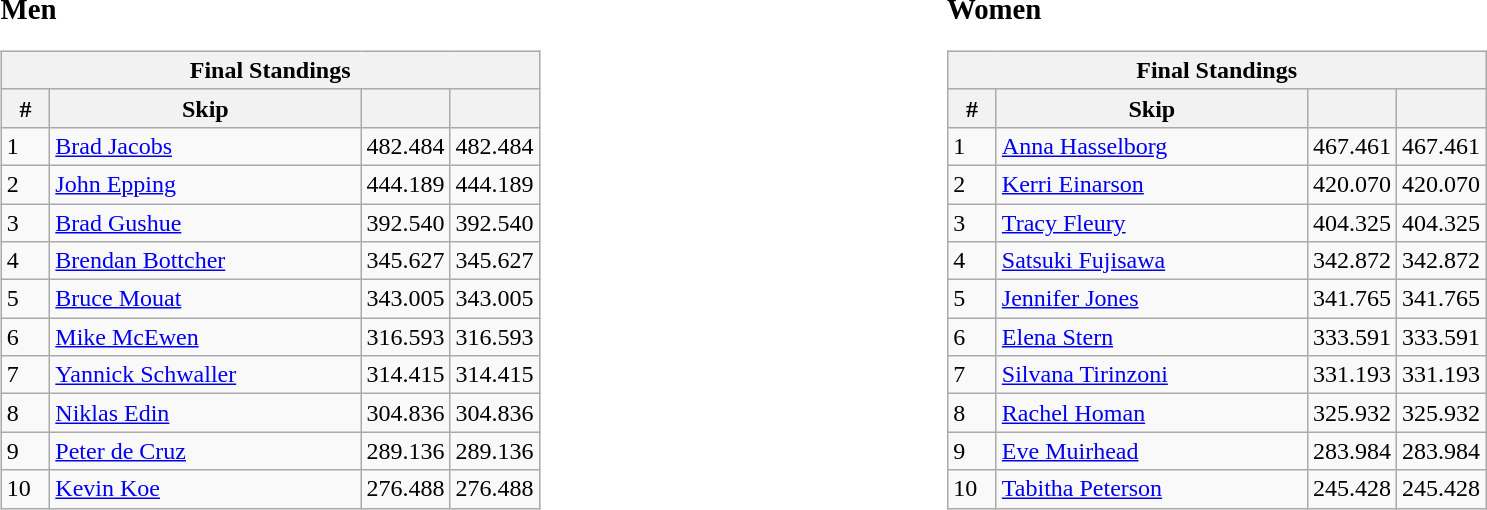<table>
<tr>
<td width=20% valign="top"><br><big><strong>Men</strong></big><table class=wikitable>
<tr>
<th colspan=4>Final Standings</th>
</tr>
<tr>
<th width=25>#</th>
<th width=200>Skip</th>
<th width=50></th>
<th width=50></th>
</tr>
<tr>
<td>1</td>
<td> <a href='#'>Brad Jacobs</a></td>
<td>482.484</td>
<td>482.484</td>
</tr>
<tr>
<td>2</td>
<td> <a href='#'>John Epping</a></td>
<td>444.189</td>
<td>444.189</td>
</tr>
<tr>
<td>3</td>
<td> <a href='#'>Brad Gushue</a></td>
<td>392.540</td>
<td>392.540</td>
</tr>
<tr>
<td>4</td>
<td> <a href='#'>Brendan Bottcher</a></td>
<td>345.627</td>
<td>345.627</td>
</tr>
<tr>
<td>5</td>
<td> <a href='#'>Bruce Mouat</a></td>
<td>343.005</td>
<td>343.005</td>
</tr>
<tr>
<td>6</td>
<td> <a href='#'>Mike McEwen</a></td>
<td>316.593</td>
<td>316.593</td>
</tr>
<tr>
<td>7</td>
<td> <a href='#'>Yannick Schwaller</a></td>
<td>314.415</td>
<td>314.415</td>
</tr>
<tr>
<td>8</td>
<td> <a href='#'>Niklas Edin</a></td>
<td>304.836</td>
<td>304.836</td>
</tr>
<tr>
<td>9</td>
<td> <a href='#'>Peter de Cruz</a></td>
<td>289.136</td>
<td>289.136</td>
</tr>
<tr>
<td>10</td>
<td> <a href='#'>Kevin Koe</a></td>
<td>276.488</td>
<td>276.488</td>
</tr>
</table>
</td>
<td width=20% valign="top"><br><big><strong>Women</strong></big><table class=wikitable>
<tr>
<th colspan=4>Final Standings</th>
</tr>
<tr align=center>
<th width=25>#</th>
<th width=200>Skip</th>
<th width=50></th>
<th width=50></th>
</tr>
<tr>
<td>1</td>
<td> <a href='#'>Anna Hasselborg</a></td>
<td>467.461</td>
<td>467.461</td>
</tr>
<tr>
<td>2</td>
<td> <a href='#'>Kerri Einarson</a></td>
<td>420.070</td>
<td>420.070</td>
</tr>
<tr>
<td>3</td>
<td> <a href='#'>Tracy Fleury</a></td>
<td>404.325</td>
<td>404.325</td>
</tr>
<tr>
<td>4</td>
<td> <a href='#'>Satsuki Fujisawa</a></td>
<td>342.872</td>
<td>342.872</td>
</tr>
<tr>
<td>5</td>
<td> <a href='#'>Jennifer Jones</a></td>
<td>341.765</td>
<td>341.765</td>
</tr>
<tr>
<td>6</td>
<td> <a href='#'>Elena Stern</a></td>
<td>333.591</td>
<td>333.591</td>
</tr>
<tr>
<td>7</td>
<td> <a href='#'>Silvana Tirinzoni</a></td>
<td>331.193</td>
<td>331.193</td>
</tr>
<tr>
<td>8</td>
<td> <a href='#'>Rachel Homan</a></td>
<td>325.932</td>
<td>325.932</td>
</tr>
<tr>
<td>9</td>
<td> <a href='#'>Eve Muirhead</a></td>
<td>283.984</td>
<td>283.984</td>
</tr>
<tr>
<td>10</td>
<td> <a href='#'>Tabitha Peterson</a></td>
<td>245.428</td>
<td>245.428</td>
</tr>
</table>
</td>
</tr>
</table>
